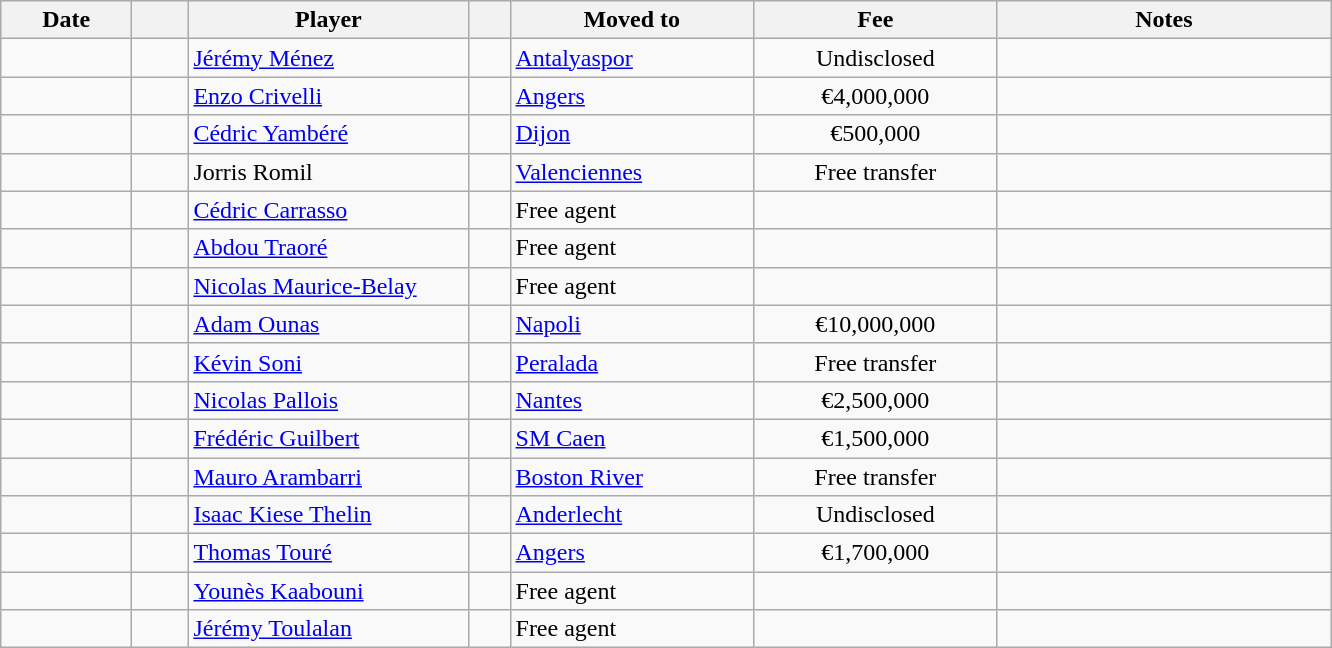<table class="wikitable sortable">
<tr>
<th style="width:80px;">Date</th>
<th style="width:30px;"></th>
<th style="width:180px;">Player</th>
<th style="width:20px;"></th>
<th style="width:155px;">Moved to</th>
<th style="width:155px;" class="unsortable">Fee</th>
<th style="width:215px;" class="unsortable">Notes</th>
</tr>
<tr>
<td></td>
<td align=center></td>
<td> <a href='#'>Jérémy Ménez</a></td>
<td align=center></td>
<td> <a href='#'>Antalyaspor</a></td>
<td align=center>Undisclosed</td>
<td align=center></td>
</tr>
<tr>
<td></td>
<td align=center></td>
<td> <a href='#'>Enzo Crivelli</a></td>
<td align=center></td>
<td> <a href='#'>Angers</a></td>
<td align=center>€4,000,000</td>
<td align=center></td>
</tr>
<tr>
<td></td>
<td align=center></td>
<td> <a href='#'>Cédric Yambéré</a></td>
<td align=center></td>
<td> <a href='#'>Dijon</a></td>
<td align=center>€500,000</td>
<td align=center></td>
</tr>
<tr>
<td></td>
<td align=center></td>
<td> Jorris Romil</td>
<td align=center></td>
<td> <a href='#'>Valenciennes</a></td>
<td align=center>Free transfer</td>
<td align=center></td>
</tr>
<tr>
<td></td>
<td align=center></td>
<td> <a href='#'>Cédric Carrasso</a></td>
<td align=center></td>
<td>Free agent</td>
<td align=center></td>
<td align=center></td>
</tr>
<tr>
<td></td>
<td align=center></td>
<td> <a href='#'>Abdou Traoré</a></td>
<td align=center></td>
<td>Free agent</td>
<td align=center></td>
<td align=center></td>
</tr>
<tr>
<td></td>
<td align=center></td>
<td> <a href='#'>Nicolas Maurice-Belay</a></td>
<td align=center></td>
<td>Free agent</td>
<td align=center></td>
<td align=center></td>
</tr>
<tr>
<td></td>
<td align=center></td>
<td> <a href='#'>Adam Ounas</a></td>
<td align=center></td>
<td> <a href='#'>Napoli</a></td>
<td align=center>€10,000,000</td>
<td align=center></td>
</tr>
<tr>
<td></td>
<td align=center></td>
<td> <a href='#'>Kévin Soni</a></td>
<td align=center></td>
<td> <a href='#'>Peralada</a></td>
<td align=center>Free transfer</td>
<td align=center></td>
</tr>
<tr>
<td></td>
<td align=center></td>
<td> <a href='#'>Nicolas Pallois</a></td>
<td align=center></td>
<td> <a href='#'>Nantes</a></td>
<td align=center>€2,500,000</td>
<td align=center></td>
</tr>
<tr>
<td></td>
<td align=center></td>
<td> <a href='#'>Frédéric Guilbert</a></td>
<td align=center></td>
<td> <a href='#'>SM Caen</a></td>
<td align=center>€1,500,000</td>
<td align=center></td>
</tr>
<tr>
<td></td>
<td align=center></td>
<td> <a href='#'>Mauro Arambarri</a></td>
<td align=center></td>
<td> <a href='#'>Boston River</a></td>
<td align=center>Free transfer</td>
<td align=center></td>
</tr>
<tr>
<td></td>
<td align=center></td>
<td> <a href='#'>Isaac Kiese Thelin</a></td>
<td align=center></td>
<td> <a href='#'>Anderlecht</a></td>
<td align=center>Undisclosed</td>
<td align=center></td>
</tr>
<tr>
<td></td>
<td align=center></td>
<td> <a href='#'>Thomas Touré</a></td>
<td align=center></td>
<td> <a href='#'>Angers</a></td>
<td align=center>€1,700,000</td>
<td align=center></td>
</tr>
<tr>
<td></td>
<td align=center></td>
<td> <a href='#'>Younès Kaabouni</a></td>
<td align=center></td>
<td>Free agent</td>
<td align=center></td>
<td align=center></td>
</tr>
<tr>
<td></td>
<td align=center></td>
<td> <a href='#'>Jérémy Toulalan</a></td>
<td align=center></td>
<td>Free agent</td>
<td align=center></td>
<td align=center></td>
</tr>
</table>
